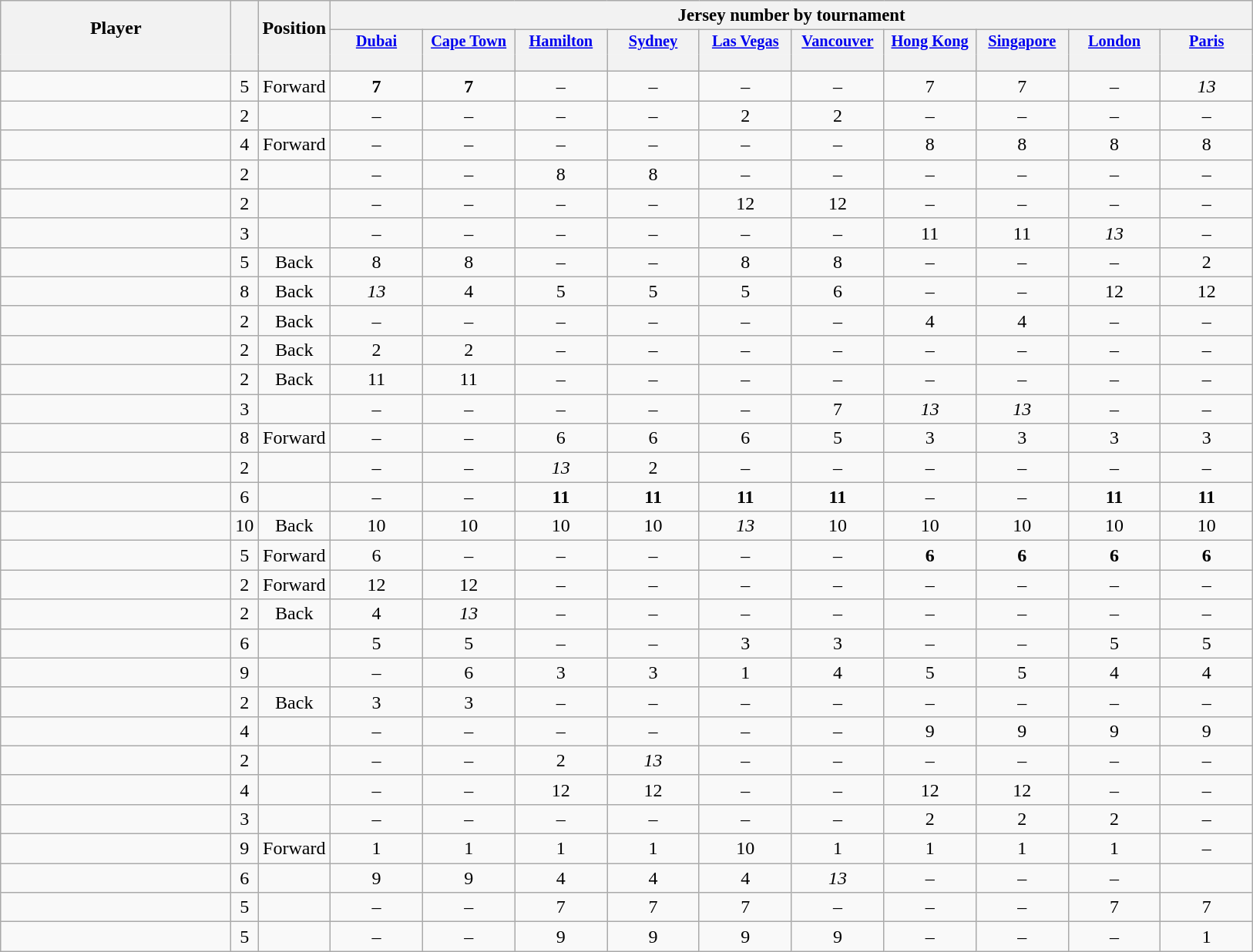<table class="wikitable sortable" style="text-align:center;">
<tr>
<th rowspan=2 style="border-bottom:0px; width:12em;">Player</th>
<th rowspan=2 style="border-bottom:0px;"></th>
<th rowspan=2 style="border-bottom:0px;">Position</th>
<th colspan=10 style="font-size:95%;">Jersey number by tournament</th>
</tr>
<tr>
<th style="vertical-align:top;width:5.5em;border-bottom:1px solid transparent;padding:2px;font-size:85%;"><a href='#'>Dubai</a></th>
<th style="vertical-align:top;width:5.5em;border-bottom:1px solid transparent;padding:2px;font-size:85%;"><a href='#'>Cape Town</a></th>
<th style="vertical-align:top;width:5.5em;border-bottom:1px solid transparent;padding:2px;font-size:85%;"><a href='#'>Hamilton</a></th>
<th style="vertical-align:top;width:5.5em;border-bottom:1px solid transparent;padding:2px;font-size:85%;"><a href='#'>Sydney</a></th>
<th style="vertical-align:top;width:5.5em;border-bottom:1px solid transparent;padding:2px;font-size:85%;"><a href='#'>Las Vegas</a></th>
<th style="vertical-align:top;width:5.5em;border-bottom:1px solid transparent;padding:2px;font-size:85%;"><a href='#'>Vancouver</a></th>
<th style="vertical-align:top;width:5.5em;border-bottom:1px solid transparent;padding:2px;font-size:85%;"><a href='#'>Hong Kong</a></th>
<th style="vertical-align:top;width:5.5em;border-bottom:1px solid transparent;padding:2px;font-size:85%;"><a href='#'>Singapore</a></th>
<th style="vertical-align:top;width:5.5em;border-bottom:1px solid transparent;padding:2px;font-size:85%;"><a href='#'>London</a></th>
<th style="vertical-align:top;width:5.5em;border-bottom:1px solid transparent;padding:2px;font-size:85%;"><a href='#'>Paris</a></th>
</tr>
<tr style="line-height:8px;">
<th style="border-top:1px solid transparent;"></th>
<th style="border-top:1px solid transparent;"> </th>
<th style="border-top:1px solid transparent;"> </th>
<th data-sort-type="number" style="border-top:1px solid transparent;"></th>
<th data-sort-type="number" style="border-top:1px solid transparent;"></th>
<th data-sort-type="number" style="border-top:1px solid transparent;"></th>
<th data-sort-type="number" style="border-top:1px solid transparent;"></th>
<th data-sort-type="number" style="border-top:1px solid transparent;"></th>
<th data-sort-type="number" style="border-top:1px solid transparent;"></th>
<th data-sort-type="number" style="border-top:1px solid transparent;"></th>
<th data-sort-type="number" style="border-top:1px solid transparent;"></th>
<th data-sort-type="number" style="border-top:1px solid transparent;"></th>
<th data-sort-type="number" style="border-top:1px solid transparent;"></th>
</tr>
<tr>
<td align=left></td>
<td>5</td>
<td>Forward</td>
<td><strong>7</strong></td>
<td><strong>7</strong></td>
<td>–</td>
<td>–</td>
<td>–</td>
<td>–</td>
<td>7</td>
<td>7</td>
<td>–</td>
<td><em>13</em></td>
</tr>
<tr>
<td align=left></td>
<td>2</td>
<td></td>
<td>–</td>
<td>–</td>
<td>–</td>
<td>–</td>
<td>2</td>
<td>2</td>
<td>–</td>
<td>–</td>
<td>–</td>
<td>–</td>
</tr>
<tr>
<td align=left></td>
<td>4</td>
<td>Forward</td>
<td>–</td>
<td>–</td>
<td>–</td>
<td>–</td>
<td>–</td>
<td>–</td>
<td>8</td>
<td>8</td>
<td>8</td>
<td>8</td>
</tr>
<tr>
<td align=left></td>
<td>2</td>
<td></td>
<td>–</td>
<td>–</td>
<td>8</td>
<td>8</td>
<td>–</td>
<td>–</td>
<td>–</td>
<td>–</td>
<td>–</td>
<td>–</td>
</tr>
<tr>
<td align=left></td>
<td>2</td>
<td></td>
<td>–</td>
<td>–</td>
<td>–</td>
<td>–</td>
<td>12</td>
<td>12</td>
<td>–</td>
<td>–</td>
<td>–</td>
<td>–</td>
</tr>
<tr>
<td align=left></td>
<td>3</td>
<td></td>
<td>–</td>
<td>–</td>
<td>–</td>
<td>–</td>
<td>–</td>
<td>–</td>
<td>11</td>
<td>11</td>
<td><em>13</em></td>
<td>–</td>
</tr>
<tr>
<td align=left></td>
<td>5</td>
<td>Back</td>
<td>8</td>
<td>8</td>
<td>–</td>
<td>–</td>
<td>8</td>
<td>8</td>
<td>–</td>
<td>–</td>
<td>–</td>
<td>2</td>
</tr>
<tr>
<td align=left></td>
<td>8</td>
<td>Back</td>
<td><em>13</em></td>
<td>4</td>
<td>5</td>
<td>5</td>
<td>5</td>
<td>6</td>
<td>–</td>
<td>–</td>
<td>12</td>
<td>12</td>
</tr>
<tr>
<td align=left></td>
<td>2</td>
<td>Back</td>
<td>–</td>
<td>–</td>
<td>–</td>
<td>–</td>
<td>–</td>
<td>–</td>
<td>4</td>
<td>4</td>
<td>–</td>
<td>–</td>
</tr>
<tr>
<td align=left></td>
<td>2</td>
<td>Back</td>
<td>2</td>
<td>2</td>
<td>–</td>
<td>–</td>
<td>–</td>
<td>–</td>
<td>–</td>
<td>–</td>
<td>–</td>
<td>–</td>
</tr>
<tr>
<td align=left></td>
<td>2</td>
<td>Back</td>
<td>11</td>
<td>11</td>
<td>–</td>
<td>–</td>
<td>–</td>
<td>–</td>
<td>–</td>
<td>–</td>
<td>–</td>
<td>–</td>
</tr>
<tr>
<td align=left></td>
<td>3</td>
<td></td>
<td>–</td>
<td>–</td>
<td>–</td>
<td>–</td>
<td>–</td>
<td>7</td>
<td><em>13</em></td>
<td><em>13</em></td>
<td>–</td>
<td>–</td>
</tr>
<tr>
<td align=left></td>
<td>8</td>
<td>Forward</td>
<td>–</td>
<td>–</td>
<td>6</td>
<td>6</td>
<td>6</td>
<td>5</td>
<td>3</td>
<td>3</td>
<td>3</td>
<td>3</td>
</tr>
<tr>
<td align=left></td>
<td>2</td>
<td></td>
<td>–</td>
<td>–</td>
<td><em>13</em></td>
<td>2</td>
<td>–</td>
<td>–</td>
<td>–</td>
<td>–</td>
<td>–</td>
<td>–</td>
</tr>
<tr>
<td align=left></td>
<td>6</td>
<td></td>
<td>–</td>
<td>–</td>
<td><strong>11</strong></td>
<td><strong>11</strong></td>
<td><strong>11</strong></td>
<td><strong>11</strong></td>
<td>–</td>
<td>–</td>
<td><strong>11</strong></td>
<td><strong>11</strong></td>
</tr>
<tr>
<td align=left></td>
<td>10</td>
<td>Back</td>
<td>10</td>
<td>10</td>
<td>10</td>
<td>10</td>
<td><em>13</em></td>
<td>10</td>
<td>10</td>
<td>10</td>
<td>10</td>
<td>10</td>
</tr>
<tr>
<td align=left></td>
<td>5</td>
<td>Forward</td>
<td>6</td>
<td>–</td>
<td>–</td>
<td>–</td>
<td>–</td>
<td>–</td>
<td><strong>6</strong></td>
<td><strong>6</strong></td>
<td><strong>6</strong></td>
<td><strong>6</strong></td>
</tr>
<tr>
<td align=left></td>
<td>2</td>
<td>Forward</td>
<td>12</td>
<td>12</td>
<td>–</td>
<td>–</td>
<td>–</td>
<td>–</td>
<td>–</td>
<td>–</td>
<td>–</td>
<td>–</td>
</tr>
<tr>
<td align=left></td>
<td>2</td>
<td>Back</td>
<td>4</td>
<td><em>13</em></td>
<td>–</td>
<td>–</td>
<td>–</td>
<td>–</td>
<td>–</td>
<td>–</td>
<td>–</td>
<td>–</td>
</tr>
<tr>
<td align=left></td>
<td>6</td>
<td></td>
<td>5</td>
<td>5</td>
<td>–</td>
<td>–</td>
<td>3</td>
<td>3</td>
<td>–</td>
<td>–</td>
<td>5</td>
<td>5</td>
</tr>
<tr>
<td align=left></td>
<td>9</td>
<td></td>
<td>–</td>
<td>6</td>
<td>3</td>
<td>3</td>
<td>1</td>
<td>4</td>
<td>5</td>
<td>5</td>
<td>4</td>
<td>4</td>
</tr>
<tr>
<td align=left></td>
<td>2</td>
<td>Back</td>
<td>3</td>
<td>3</td>
<td>–</td>
<td>–</td>
<td>–</td>
<td>–</td>
<td>–</td>
<td>–</td>
<td>–</td>
<td>–</td>
</tr>
<tr>
<td align=left></td>
<td>4</td>
<td></td>
<td>–</td>
<td>–</td>
<td>–</td>
<td>–</td>
<td>–</td>
<td>–</td>
<td>9</td>
<td>9</td>
<td>9</td>
<td>9</td>
</tr>
<tr>
<td align=left></td>
<td>2</td>
<td></td>
<td>–</td>
<td>–</td>
<td>2</td>
<td><em>13</em></td>
<td>–</td>
<td>–</td>
<td>–</td>
<td>–</td>
<td>–</td>
<td>–</td>
</tr>
<tr>
<td align=left></td>
<td>4</td>
<td></td>
<td>–</td>
<td>–</td>
<td>12</td>
<td>12</td>
<td>–</td>
<td>–</td>
<td>12</td>
<td>12</td>
<td>–</td>
<td>–</td>
</tr>
<tr>
<td align=left></td>
<td>3</td>
<td></td>
<td>–</td>
<td>–</td>
<td>–</td>
<td>–</td>
<td>–</td>
<td>–</td>
<td>2</td>
<td>2</td>
<td>2</td>
<td>–</td>
</tr>
<tr>
<td align=left></td>
<td>9</td>
<td>Forward</td>
<td>1</td>
<td>1</td>
<td>1</td>
<td>1</td>
<td>10</td>
<td>1</td>
<td>1</td>
<td>1</td>
<td>1</td>
<td>–</td>
</tr>
<tr>
<td align=left></td>
<td>6</td>
<td></td>
<td>9</td>
<td>9</td>
<td>4</td>
<td>4</td>
<td>4</td>
<td><em>13</em></td>
<td>–</td>
<td>–</td>
<td>–</td>
<td></td>
</tr>
<tr>
<td align=left></td>
<td>5</td>
<td></td>
<td>–</td>
<td>–</td>
<td>7</td>
<td>7</td>
<td>7</td>
<td>–</td>
<td>–</td>
<td>–</td>
<td>7</td>
<td>7</td>
</tr>
<tr>
<td align=left></td>
<td>5</td>
<td></td>
<td>–</td>
<td>–</td>
<td>9</td>
<td>9</td>
<td>9</td>
<td>9</td>
<td>–</td>
<td>–</td>
<td>–</td>
<td>1</td>
</tr>
</table>
